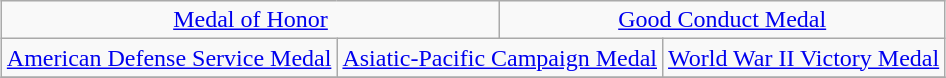<table class="wikitable" style="margin:1em auto; text-align:center;">
<tr>
<td colspan="3"><a href='#'>Medal of Honor</a></td>
<td colspan="3"><a href='#'>Good Conduct Medal</a></td>
</tr>
<tr>
<td colspan="2"><a href='#'>American Defense Service Medal</a></td>
<td colspan="2"><a href='#'>Asiatic-Pacific Campaign Medal</a></td>
<td colspan="2"><a href='#'>World War II Victory Medal</a></td>
</tr>
<tr>
</tr>
</table>
